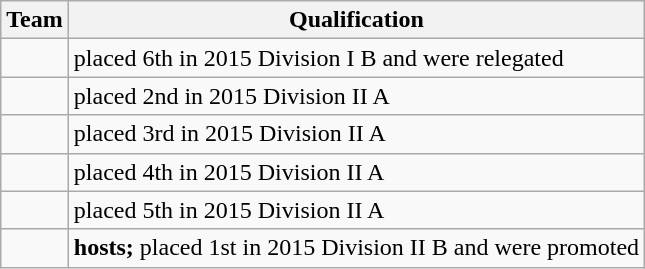<table class="wikitable">
<tr>
<th>Team</th>
<th>Qualification</th>
</tr>
<tr>
<td></td>
<td>placed 6th in 2015 Division I B and were relegated</td>
</tr>
<tr>
<td></td>
<td>placed 2nd in 2015 Division II A</td>
</tr>
<tr>
<td></td>
<td>placed 3rd in 2015 Division II A</td>
</tr>
<tr>
<td></td>
<td>placed 4th in 2015 Division II A</td>
</tr>
<tr>
<td></td>
<td>placed 5th in 2015 Division II A</td>
</tr>
<tr>
<td></td>
<td><strong>hosts;</strong> placed 1st in 2015 Division II B and were promoted</td>
</tr>
</table>
